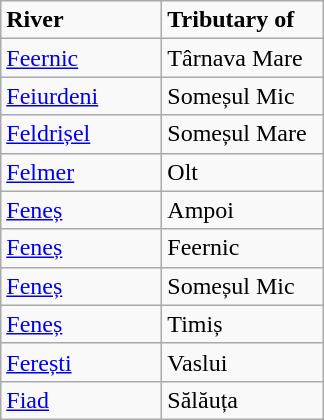<table class="wikitable">
<tr>
<td width="100pt"><strong>River</strong></td>
<td width="100pt"><strong>Tributary of</strong></td>
</tr>
<tr>
<td><a href='#'>Feernic</a></td>
<td>Târnava Mare</td>
</tr>
<tr>
<td><a href='#'>Feiurdeni</a></td>
<td>Someșul Mic</td>
</tr>
<tr>
<td><a href='#'>Feldrișel</a></td>
<td>Someșul Mare</td>
</tr>
<tr>
<td><a href='#'>Felmer</a></td>
<td>Olt</td>
</tr>
<tr>
<td><a href='#'>Feneș</a></td>
<td>Ampoi</td>
</tr>
<tr>
<td><a href='#'>Feneș</a></td>
<td>Feernic</td>
</tr>
<tr>
<td><a href='#'>Feneș</a></td>
<td>Someșul Mic</td>
</tr>
<tr>
<td><a href='#'>Feneș</a></td>
<td>Timiș</td>
</tr>
<tr>
<td><a href='#'>Ferești</a></td>
<td>Vaslui</td>
</tr>
<tr>
<td><a href='#'>Fiad</a></td>
<td>Sălăuța</td>
</tr>
</table>
